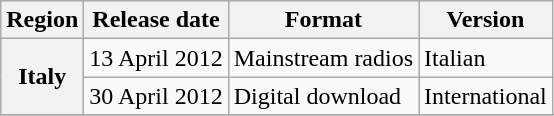<table class="wikitable plainrowheaders">
<tr>
<th>Region</th>
<th>Release date</th>
<th>Format</th>
<th>Version</th>
</tr>
<tr>
<th scope="row" rowspan="2">Italy</th>
<td>13 April 2012</td>
<td>Mainstream radios</td>
<td>Italian</td>
</tr>
<tr>
<td>30 April 2012</td>
<td>Digital download</td>
<td>International</td>
</tr>
<tr>
</tr>
</table>
